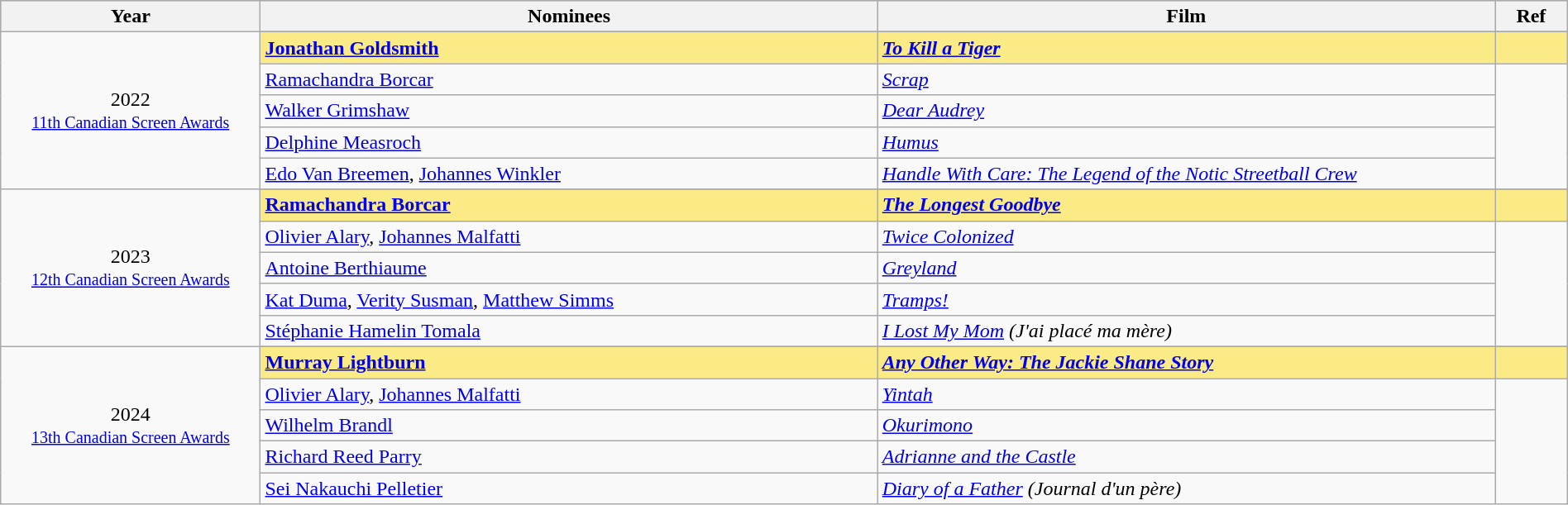<table class="wikitable" style="width:100%;">
<tr style="background:#bebebe;">
<th style="width:8%;">Year</th>
<th style="width:19%;">Nominees</th>
<th style="width:19%;">Film</th>
<th style="width:2%;">Ref</th>
</tr>
<tr>
<td rowspan="6" align="center">2022 <br> <small><a href='#'>11th Canadian Screen Awards</a></small></td>
</tr>
<tr style="background:#FAEB86;">
<td><strong><a href='#'>Jonathan Goldsmith</a></strong></td>
<td><strong><em><a href='#'>To Kill a Tiger</a></em></strong></td>
<td></td>
</tr>
<tr>
<td><a href='#'>Ramachandra Borcar</a></td>
<td><em><a href='#'>Scrap</a></em></td>
<td rowspan=4></td>
</tr>
<tr>
<td><a href='#'>Walker Grimshaw</a></td>
<td><em><a href='#'>Dear Audrey</a></em></td>
</tr>
<tr>
<td><a href='#'>Delphine Measroch</a></td>
<td><em><a href='#'>Humus</a></em></td>
</tr>
<tr>
<td><a href='#'>Edo Van Breemen</a>, <a href='#'>Johannes Winkler</a></td>
<td><em><a href='#'>Handle With Care: The Legend of the Notic Streetball Crew</a></em></td>
</tr>
<tr>
<td rowspan="6" align="center">2023 <br> <small><a href='#'>12th Canadian Screen Awards</a></small></td>
</tr>
<tr style="background:#FAEB86;">
<td><strong><a href='#'>Ramachandra Borcar</a></strong></td>
<td><strong><em><a href='#'>The Longest Goodbye</a></em></strong></td>
<td></td>
</tr>
<tr>
<td><a href='#'>Olivier Alary</a>, <a href='#'>Johannes Malfatti</a></td>
<td><em><a href='#'>Twice Colonized</a></em></td>
<td rowspan=4></td>
</tr>
<tr>
<td><a href='#'>Antoine Berthiaume</a></td>
<td><em><a href='#'>Greyland</a></em></td>
</tr>
<tr>
<td><a href='#'>Kat Duma</a>, <a href='#'>Verity Susman</a>, <a href='#'>Matthew Simms</a></td>
<td><em><a href='#'>Tramps!</a></em></td>
</tr>
<tr>
<td><a href='#'>Stéphanie Hamelin Tomala</a></td>
<td><em><a href='#'>I Lost My Mom</a> (J'ai placé ma mère)</em></td>
</tr>
<tr>
<td rowspan="6" align="center">2024 <br> <small><a href='#'>13th Canadian Screen Awards</a></small></td>
</tr>
<tr style="background:#FAEB86;">
<td><strong><a href='#'>Murray Lightburn</a></strong></td>
<td><strong><em><a href='#'>Any Other Way: The Jackie Shane Story</a></em></strong></td>
<td></td>
</tr>
<tr>
<td><a href='#'>Olivier Alary</a>, <a href='#'>Johannes Malfatti</a></td>
<td><em><a href='#'>Yintah</a></em></td>
<td rowspan=4></td>
</tr>
<tr>
<td><a href='#'>Wilhelm Brandl</a></td>
<td><em><a href='#'>Okurimono</a></em></td>
</tr>
<tr>
<td><a href='#'>Richard Reed Parry</a></td>
<td><em><a href='#'>Adrianne and the Castle</a></em></td>
</tr>
<tr>
<td><a href='#'>Sei Nakauchi Pelletier</a></td>
<td><em><a href='#'>Diary of a Father</a> (Journal d'un père)</em></td>
</tr>
</table>
